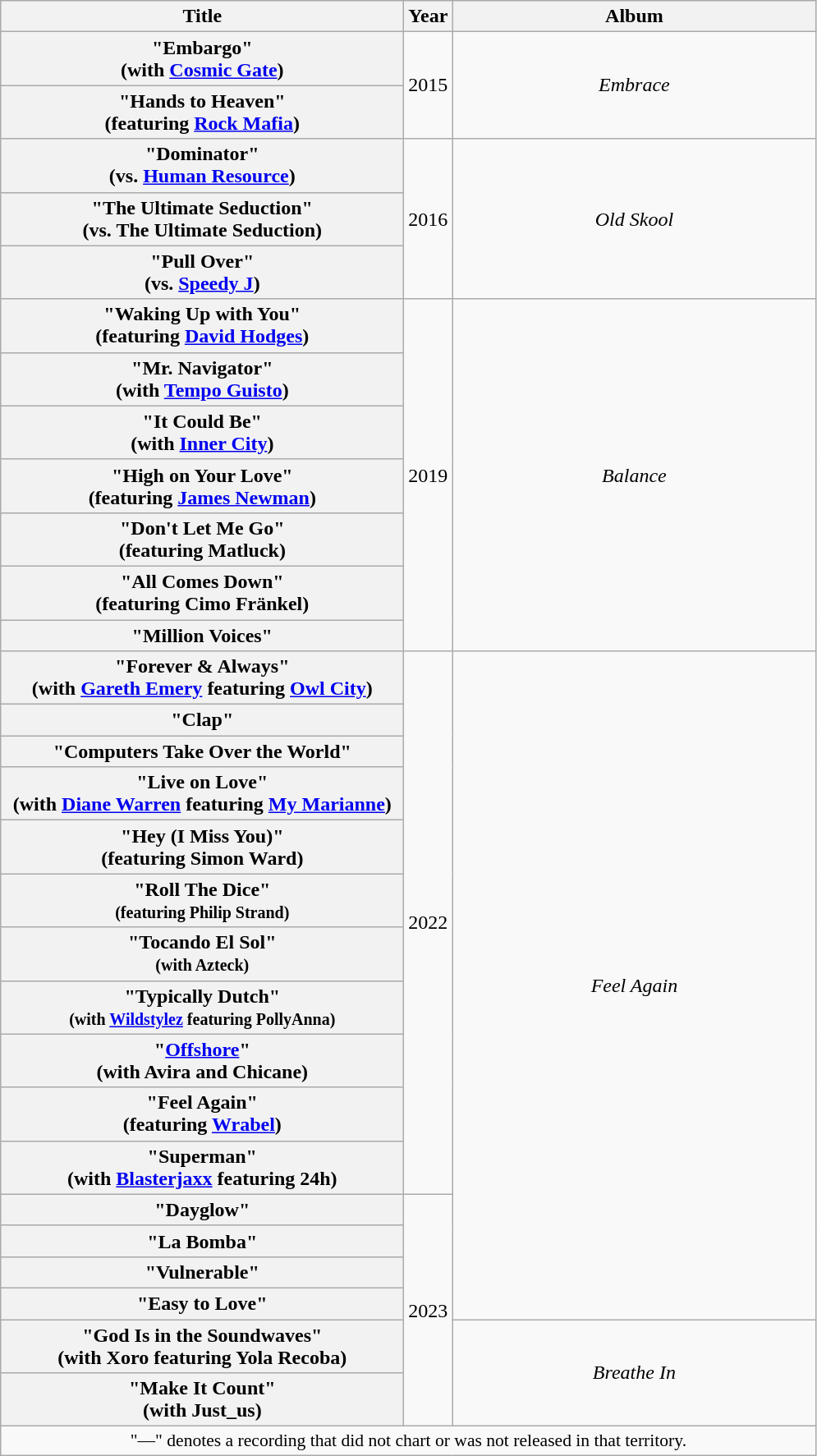<table class="wikitable plainrowheaders" style="text-align:center;" border="1">
<tr>
<th scope="col" rowspan="1" style="width:20em;">Title</th>
<th scope="col" rowspan="1">Year</th>
<th scope="col" rowspan="1" style="width:18em;">Album</th>
</tr>
<tr>
<th scope="row">"Embargo" <br><span>(with <a href='#'>Cosmic Gate</a>)</span></th>
<td rowspan="2">2015</td>
<td rowspan="2"><em>Embrace</em></td>
</tr>
<tr>
<th scope="row">"Hands to Heaven" <br><span>(featuring <a href='#'>Rock Mafia</a>)</span></th>
</tr>
<tr>
<th scope="row">"Dominator" <br><span>(vs. <a href='#'>Human Resource</a>)</span></th>
<td rowspan="3">2016</td>
<td rowspan="3"><em>Old Skool</em></td>
</tr>
<tr>
<th scope="row">"The Ultimate Seduction" <br><span>(vs. The Ultimate Seduction)</span></th>
</tr>
<tr>
<th scope="row">"Pull Over" <br><span>(vs. <a href='#'>Speedy J</a>)</span></th>
</tr>
<tr>
<th scope="row">"Waking Up with You" <br><span>(featuring <a href='#'>David Hodges</a>)</span></th>
<td rowspan="7">2019</td>
<td rowspan="7"><em>Balance</em></td>
</tr>
<tr>
<th scope="row">"Mr. Navigator" <br><span>(with <a href='#'>Tempo Guisto</a>)</span></th>
</tr>
<tr>
<th scope="row">"It Could Be" <br><span>(with <a href='#'>Inner City</a>)</span></th>
</tr>
<tr>
<th scope="row">"High on Your Love" <br><span>(featuring <a href='#'>James Newman</a>)</span></th>
</tr>
<tr>
<th scope="row">"Don't Let Me Go" <br><span>(featuring Matluck)</span></th>
</tr>
<tr>
<th scope="row">"All Comes Down" <br><span>(featuring Cimo Fränkel)</span></th>
</tr>
<tr>
<th scope="row">"Million Voices"</th>
</tr>
<tr>
<th scope="row">"Forever & Always" <br><span>(with <a href='#'>Gareth Emery</a> featuring <a href='#'>Owl City</a>)</span></th>
<td rowspan="11">2022</td>
<td rowspan="15"><em>Feel Again</em></td>
</tr>
<tr>
<th scope="row">"Clap"</th>
</tr>
<tr>
<th scope="row">"Computers Take Over the World"</th>
</tr>
<tr>
<th scope="row">"Live on Love" <br><span>(with <a href='#'>Diane Warren</a> featuring <a href='#'>My Marianne</a>)</span></th>
</tr>
<tr>
<th scope="row">"Hey (I Miss You)" <br><span>(featuring Simon Ward)</span></th>
</tr>
<tr>
<th scope="row">"Roll The Dice"<br><small>(featuring Philip Strand)</small></th>
</tr>
<tr>
<th scope="row">"Tocando El Sol"<br><small>(with Azteck)</small></th>
</tr>
<tr>
<th scope="row">"Typically Dutch"<br><small>(with <a href='#'>Wildstylez</a> featuring PollyAnna)</small></th>
</tr>
<tr>
<th scope="row">"<a href='#'>Offshore</a>" <br><span>(with Avira and Chicane)</span></th>
</tr>
<tr>
<th scope="row">"Feel Again" <br><span>(featuring <a href='#'>Wrabel</a>)</span></th>
</tr>
<tr>
<th scope="row">"Superman" <br><span>(with <a href='#'>Blasterjaxx</a> featuring 24h)</span></th>
</tr>
<tr>
<th scope="row">"Dayglow"<br></th>
<td rowspan="6">2023</td>
</tr>
<tr>
<th scope="row">"La Bomba"<br></th>
</tr>
<tr>
<th scope="row">"Vulnerable"<br></th>
</tr>
<tr>
<th scope="row">"Easy to Love"<br></th>
</tr>
<tr>
<th scope="row">"God Is in the Soundwaves"<br><span>(with Xoro featuring Yola Recoba)</span></th>
<td rowspan="2"><em>Breathe In</em></td>
</tr>
<tr>
<th scope="row">"Make It Count"<br><span>(with Just_us)</span></th>
</tr>
<tr>
<td colspan="4" style="font-size:90%">"—" denotes a recording that did not chart or was not released in that territory.</td>
</tr>
</table>
